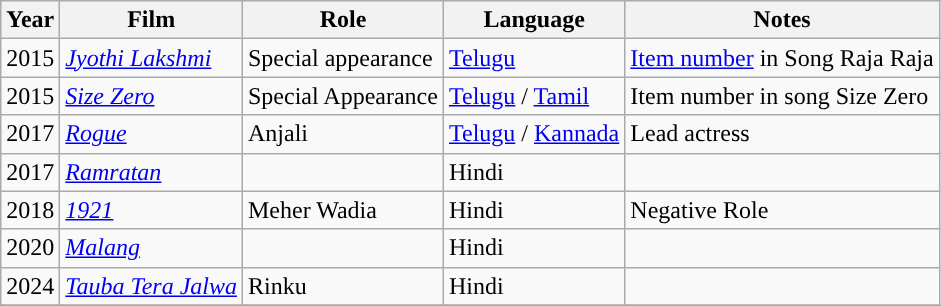<table class="wikitable">
<tr>
<th>Year</th>
<th>Film</th>
<th>Role</th>
<th>Language</th>
<th>Notes</th>
</tr>
<tr>
<td>2015</td>
<td><em><a href='#'>Jyothi Lakshmi</a></em></td>
<td>Special appearance</td>
<td><a href='#'>Telugu</a></td>
<td><a href='#'>Item number</a> in Song Raja Raja</td>
</tr>
<tr>
<td>2015</td>
<td><em><a href='#'>Size Zero</a></em></td>
<td>Special Appearance</td>
<td><a href='#'>Telugu</a> / <a href='#'>Tamil</a></td>
<td>Item number in song Size Zero</td>
</tr>
<tr>
<td>2017</td>
<td><em><a href='#'>Rogue</a></em></td>
<td>Anjali</td>
<td><a href='#'>Telugu</a> / <a href='#'>Kannada</a></td>
<td>Lead actress</td>
</tr>
<tr>
<td>2017</td>
<td><em><a href='#'>Ramratan</a></em></td>
<td></td>
<td>Hindi</td>
<td></td>
</tr>
<tr>
<td>2018</td>
<td><em><a href='#'>1921</a></em></td>
<td>Meher Wadia</td>
<td>Hindi</td>
<td>Negative Role</td>
</tr>
<tr>
<td>2020</td>
<td><em><a href='#'>Malang</a></em></td>
<td></td>
<td>Hindi</td>
<td></td>
</tr>
<tr>
<td>2024</td>
<td><em><a href='#'>Tauba Tera Jalwa</a></em></td>
<td>Rinku</td>
<td>Hindi</td>
<td></td>
</tr>
<tr>
</tr>
</table>
